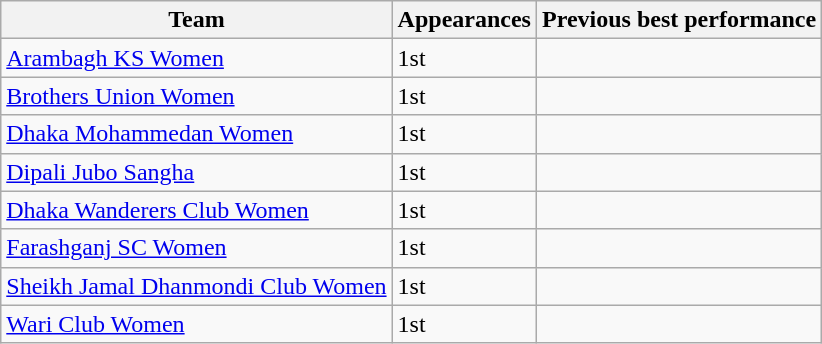<table class="wikitable sortable" style="text-align: left;">
<tr>
<th>Team</th>
<th>Appearances</th>
<th>Previous best performance</th>
</tr>
<tr>
<td><a href='#'>Arambagh KS Women</a></td>
<td>1st</td>
<td></td>
</tr>
<tr>
<td><a href='#'>Brothers Union Women</a></td>
<td>1st</td>
<td></td>
</tr>
<tr>
<td><a href='#'>Dhaka Mohammedan Women</a></td>
<td>1st</td>
<td></td>
</tr>
<tr>
<td><a href='#'>Dipali Jubo Sangha</a></td>
<td>1st</td>
<td></td>
</tr>
<tr>
<td><a href='#'>Dhaka Wanderers Club Women</a></td>
<td>1st</td>
<td></td>
</tr>
<tr>
<td><a href='#'>Farashganj SC Women</a></td>
<td>1st</td>
<td></td>
</tr>
<tr>
<td><a href='#'>Sheikh Jamal Dhanmondi Club Women</a></td>
<td>1st</td>
<td></td>
</tr>
<tr>
<td><a href='#'>Wari Club Women</a></td>
<td>1st</td>
<td></td>
</tr>
</table>
